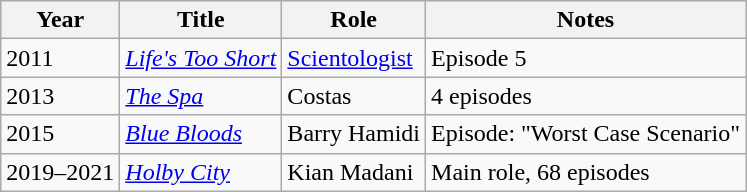<table class="wikitable sortable">
<tr>
<th scope="col">Year</th>
<th scope="col">Title</th>
<th scope="col">Role</th>
<th scope="col" class="unsortable">Notes</th>
</tr>
<tr>
<td>2011</td>
<td><em><a href='#'>Life's Too Short</a></em></td>
<td><a href='#'>Scientologist</a></td>
<td>Episode 5</td>
</tr>
<tr>
<td>2013</td>
<td data-sort-value="Spa, The"><em><a href='#'>The Spa</a></em></td>
<td>Costas</td>
<td>4 episodes</td>
</tr>
<tr>
<td>2015</td>
<td><em><a href='#'>Blue Bloods</a></em></td>
<td>Barry Hamidi</td>
<td>Episode: "Worst Case Scenario"</td>
</tr>
<tr>
<td>2019–2021</td>
<td><em><a href='#'>Holby City</a></em></td>
<td>Kian Madani</td>
<td>Main role, 68 episodes</td>
</tr>
</table>
